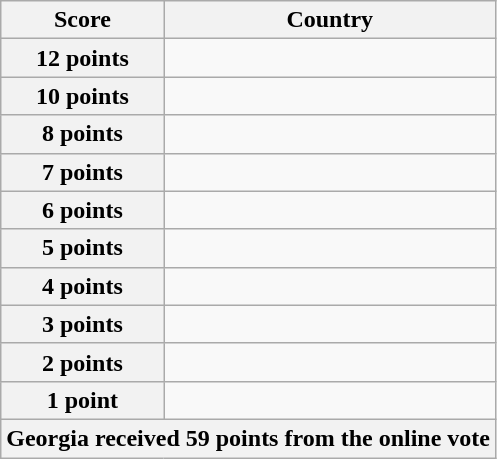<table class="wikitable">
<tr>
<th scope="col" width="33%">Score</th>
<th scope="col">Country</th>
</tr>
<tr>
<th scope="row">12 points</th>
<td></td>
</tr>
<tr>
<th scope="row">10 points</th>
<td></td>
</tr>
<tr>
<th scope="row">8 points</th>
<td></td>
</tr>
<tr>
<th scope="row">7 points</th>
<td></td>
</tr>
<tr>
<th scope="row">6 points</th>
<td></td>
</tr>
<tr>
<th scope="row">5 points</th>
<td></td>
</tr>
<tr>
<th scope="row">4 points</th>
<td></td>
</tr>
<tr>
<th scope="row">3 points</th>
<td></td>
</tr>
<tr>
<th scope="row">2 points</th>
<td></td>
</tr>
<tr>
<th scope="row">1 point</th>
<td></td>
</tr>
<tr>
<th colspan="2">Georgia received 59 points from the online vote</th>
</tr>
</table>
